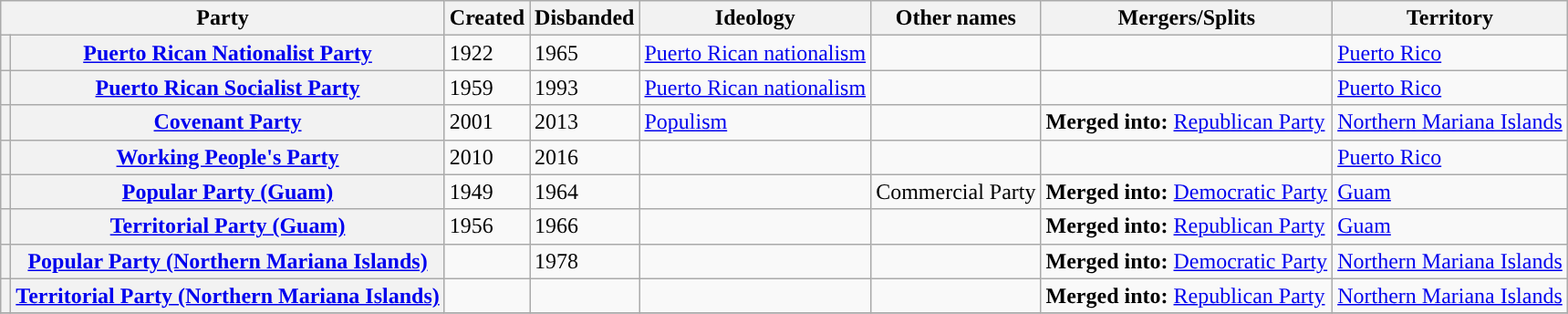<table class="wikitable sortable plainrowheaders">
<tr>
<th scope="col" colspan="2">Party</th>
<th scope="col">Created</th>
<th scope="col">Disbanded</th>
<th scope="col">Ideology</th>
<th scope="col">Other names</th>
<th scope="col">Mergers/Splits</th>
<th scope="col">Territory</th>
</tr>
<tr>
<th style="background-color:"></th>
<th scope="row"><a href='#'>Puerto Rican Nationalist Party</a></th>
<td>1922</td>
<td>1965</td>
<td><a href='#'>Puerto Rican nationalism</a></td>
<td></td>
<td></td>
<td><a href='#'>Puerto Rico</a></td>
</tr>
<tr>
<th style="background-color:"></th>
<th scope="row"><a href='#'>Puerto Rican Socialist Party</a></th>
<td>1959</td>
<td>1993</td>
<td><a href='#'>Puerto Rican nationalism</a></td>
<td></td>
<td></td>
<td><a href='#'>Puerto Rico</a></td>
</tr>
<tr>
<th style="background-color:"></th>
<th scope="row"><a href='#'>Covenant Party</a></th>
<td>2001</td>
<td>2013</td>
<td><a href='#'>Populism</a></td>
<td></td>
<td><strong>Merged into:</strong> <a href='#'>Republican Party</a></td>
<td><a href='#'>Northern Mariana Islands</a></td>
</tr>
<tr>
<th style="background-color:"></th>
<th scope="row"><a href='#'>Working People's Party</a></th>
<td>2010</td>
<td>2016</td>
<td></td>
<td></td>
<td></td>
<td><a href='#'>Puerto Rico</a></td>
</tr>
<tr>
<th style="background-color:"></th>
<th scope="row"><a href='#'>Popular Party (Guam)</a></th>
<td>1949</td>
<td>1964</td>
<td></td>
<td>Commercial Party</td>
<td><strong>Merged into:</strong> <a href='#'>Democratic Party</a></td>
<td><a href='#'>Guam</a></td>
</tr>
<tr>
<th style="background-color:"></th>
<th scope="row"><a href='#'>Territorial Party (Guam)</a></th>
<td>1956</td>
<td>1966</td>
<td></td>
<td></td>
<td><strong>Merged into:</strong> <a href='#'>Republican Party</a></td>
<td><a href='#'>Guam</a></td>
</tr>
<tr>
<th style="background-color:"></th>
<th scope="row"><a href='#'>Popular Party (Northern Mariana Islands)</a></th>
<td></td>
<td>1978</td>
<td></td>
<td></td>
<td><strong>Merged into:</strong> <a href='#'>Democratic Party</a></td>
<td><a href='#'>Northern Mariana Islands</a></td>
</tr>
<tr>
<th style="background-color:"></th>
<th scope="row"><a href='#'>Territorial Party (Northern Mariana Islands)</a></th>
<td></td>
<td></td>
<td></td>
<td></td>
<td><strong>Merged into:</strong> <a href='#'>Republican Party</a></td>
<td><a href='#'>Northern Mariana Islands</a></td>
</tr>
<tr>
</tr>
</table>
